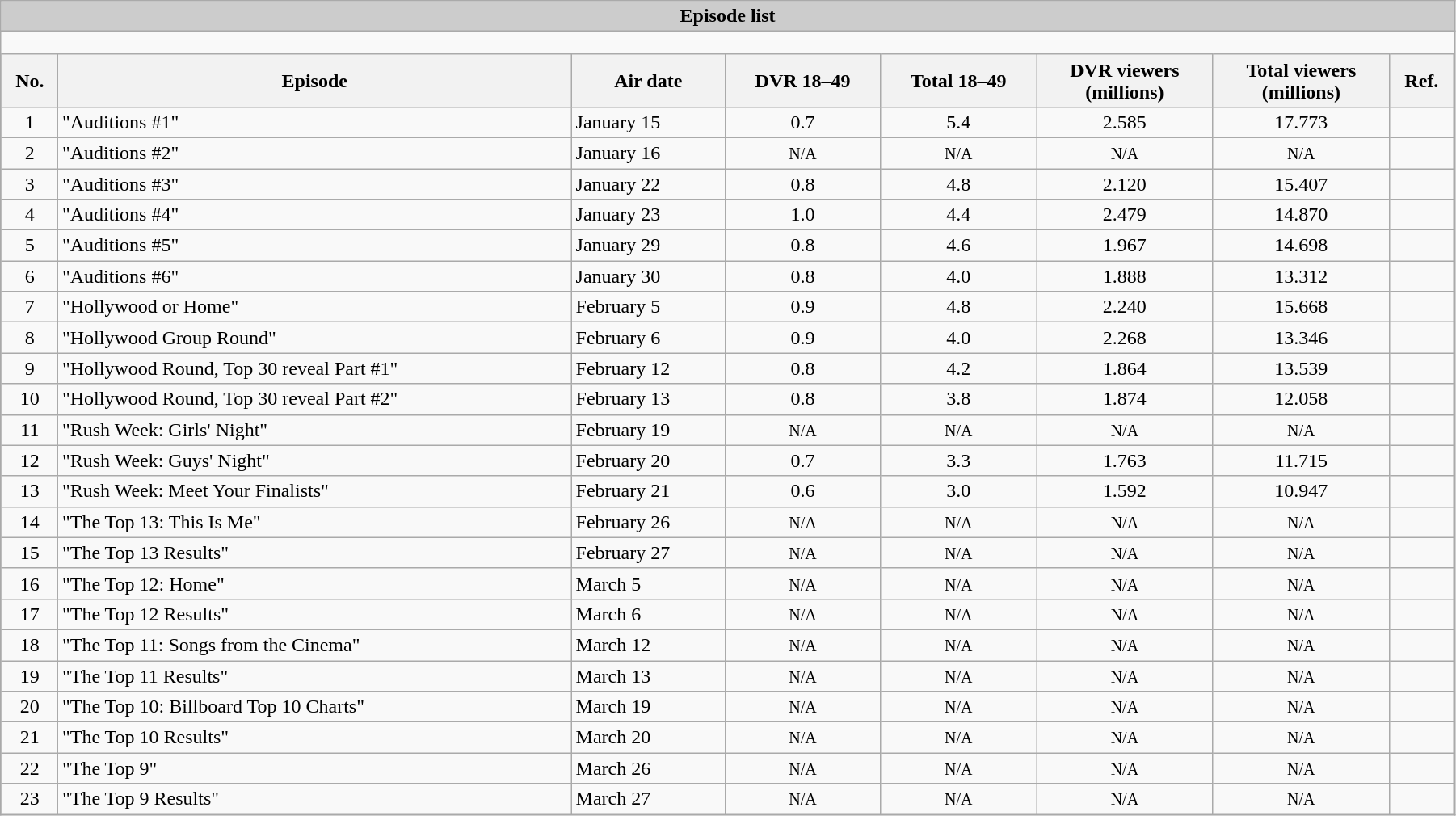<table class="wikitable collapsible" style="width:95%;">
<tr>
<th colspan="9" style="background:#ccc;">Episode list</th>
</tr>
<tr>
<td style="padding:0; border:none;"><br><table class="wikitable sortable" style="margin:0; width:100%;">
<tr>
<th>No.</th>
<th>Episode</th>
<th>Air date</th>
<th>DVR 18–49</th>
<th>Total 18–49</th>
<th>DVR viewers<br>(millions)</th>
<th>Total viewers<br>(millions)</th>
<th class="unsortable">Ref.</th>
</tr>
<tr>
<td style="text-align:center;">1</td>
<td>"Auditions #1"</td>
<td>January 15</td>
<td style="text-align:center;">0.7</td>
<td style="text-align:center;">5.4</td>
<td style="text-align:center;">2.585</td>
<td style="text-align:center;">17.773</td>
<td style="text-align:center;"></td>
</tr>
<tr>
<td style="text-align:center;">2</td>
<td>"Auditions #2"</td>
<td>January 16</td>
<td style="text-align:center;"><span><small>N/A</small></span></td>
<td style="text-align:center;"><span><small>N/A</small></span></td>
<td style="text-align:center;"><span><small>N/A</small></span></td>
<td style="text-align:center;"><span><small>N/A</small></span></td>
<td style="text-align:center;"></td>
</tr>
<tr>
<td style="text-align:center;">3</td>
<td>"Auditions #3"</td>
<td>January 22</td>
<td style="text-align:center;">0.8</td>
<td style="text-align:center;">4.8</td>
<td style="text-align:center;">2.120</td>
<td style="text-align:center;">15.407</td>
<td style="text-align:center;"></td>
</tr>
<tr>
<td style="text-align:center;">4</td>
<td>"Auditions #4"</td>
<td>January 23</td>
<td style="text-align:center;">1.0</td>
<td style="text-align:center;">4.4</td>
<td style="text-align:center;">2.479</td>
<td style="text-align:center;">14.870</td>
<td style="text-align:center;"></td>
</tr>
<tr>
<td style="text-align:center;">5</td>
<td>"Auditions #5"</td>
<td>January 29</td>
<td style="text-align:center;">0.8</td>
<td style="text-align:center;">4.6</td>
<td style="text-align:center;">1.967</td>
<td style="text-align:center;">14.698</td>
<td style="text-align:center;"></td>
</tr>
<tr>
<td style="text-align:center;">6</td>
<td>"Auditions #6"</td>
<td>January 30</td>
<td style="text-align:center;">0.8</td>
<td style="text-align:center;">4.0</td>
<td style="text-align:center;">1.888</td>
<td style="text-align:center;">13.312</td>
<td style="text-align:center;"></td>
</tr>
<tr>
<td style="text-align:center;">7</td>
<td>"Hollywood or Home"</td>
<td>February 5</td>
<td style="text-align:center;">0.9</td>
<td style="text-align:center;">4.8</td>
<td style="text-align:center;">2.240</td>
<td style="text-align:center;">15.668</td>
<td style="text-align:center;"></td>
</tr>
<tr>
<td style="text-align:center;">8</td>
<td>"Hollywood Group Round"</td>
<td>February 6</td>
<td style="text-align:center;">0.9</td>
<td style="text-align:center;">4.0</td>
<td style="text-align:center;">2.268</td>
<td style="text-align:center;">13.346</td>
<td style="text-align:center;"></td>
</tr>
<tr>
<td style="text-align:center;">9</td>
<td>"Hollywood Round, Top 30 reveal Part #1"</td>
<td>February 12</td>
<td style="text-align:center;">0.8</td>
<td style="text-align:center;">4.2</td>
<td style="text-align:center;">1.864</td>
<td style="text-align:center;">13.539</td>
<td style="text-align:center;"></td>
</tr>
<tr>
<td style="text-align:center;">10</td>
<td>"Hollywood Round, Top 30 reveal Part #2"</td>
<td>February 13</td>
<td style="text-align:center;">0.8</td>
<td style="text-align:center;">3.8</td>
<td style="text-align:center;">1.874</td>
<td style="text-align:center;">12.058</td>
<td style="text-align:center;"></td>
</tr>
<tr>
<td style="text-align:center;">11</td>
<td>"Rush Week: Girls' Night"</td>
<td>February 19</td>
<td style="text-align:center;"><span><small>N/A</small></span></td>
<td style="text-align:center;"><span><small>N/A</small></span></td>
<td style="text-align:center;"><span><small>N/A</small></span></td>
<td style="text-align:center;"><span><small>N/A</small></span></td>
<td style="text-align:center;"></td>
</tr>
<tr>
<td style="text-align:center;">12</td>
<td>"Rush Week: Guys' Night"</td>
<td>February 20</td>
<td style="text-align:center;">0.7</td>
<td style="text-align:center;">3.3</td>
<td style="text-align:center;">1.763</td>
<td style="text-align:center;">11.715</td>
<td style="text-align:center;"></td>
</tr>
<tr>
<td style="text-align:center;">13</td>
<td>"Rush Week: Meet Your Finalists"</td>
<td>February 21</td>
<td style="text-align:center;">0.6</td>
<td style="text-align:center;">3.0</td>
<td style="text-align:center;">1.592</td>
<td style="text-align:center;">10.947</td>
<td style="text-align:center;"></td>
</tr>
<tr>
<td style="text-align:center;">14</td>
<td>"The Top 13: This Is Me"</td>
<td>February 26</td>
<td style="text-align:center;"><span><small>N/A</small></span></td>
<td style="text-align:center;"><span><small>N/A</small></span></td>
<td style="text-align:center;"><span><small>N/A</small></span></td>
<td style="text-align:center;"><span><small>N/A</small></span></td>
<td style="text-align:center;"></td>
</tr>
<tr>
<td style="text-align:center;">15</td>
<td>"The Top 13 Results"</td>
<td>February 27</td>
<td style="text-align:center;"><span><small>N/A</small></span></td>
<td style="text-align:center;"><span><small>N/A</small></span></td>
<td style="text-align:center;"><span><small>N/A</small></span></td>
<td style="text-align:center;"><span><small>N/A</small></span></td>
<td style="text-align:center;"></td>
</tr>
<tr>
<td style="text-align:center;">16</td>
<td>"The Top 12: Home"</td>
<td>March 5</td>
<td style="text-align:center;"><span><small>N/A</small></span></td>
<td style="text-align:center;"><span><small>N/A</small></span></td>
<td style="text-align:center;"><span><small>N/A</small></span></td>
<td style="text-align:center;"><span><small>N/A</small></span></td>
<td style="text-align:center;"></td>
</tr>
<tr>
<td style="text-align:center;">17</td>
<td>"The Top 12 Results"</td>
<td>March 6</td>
<td style="text-align:center;"><span><small>N/A</small></span></td>
<td style="text-align:center;"><span><small>N/A</small></span></td>
<td style="text-align:center;"><span><small>N/A</small></span></td>
<td style="text-align:center;"><span><small>N/A</small></span></td>
<td style="text-align:center;"></td>
</tr>
<tr>
<td style="text-align:center;">18</td>
<td>"The Top 11: Songs from the Cinema"</td>
<td>March 12</td>
<td style="text-align:center;"><span><small>N/A</small></span></td>
<td style="text-align:center;"><span><small>N/A</small></span></td>
<td style="text-align:center;"><span><small>N/A</small></span></td>
<td style="text-align:center;"><span><small>N/A</small></span></td>
<td style="text-align:center;"></td>
</tr>
<tr>
<td style="text-align:center;">19</td>
<td>"The Top 11 Results"</td>
<td>March 13</td>
<td style="text-align:center;"><span><small>N/A</small></span></td>
<td style="text-align:center;"><span><small>N/A</small></span></td>
<td style="text-align:center;"><span><small>N/A</small></span></td>
<td style="text-align:center;"><span><small>N/A</small></span></td>
<td style="text-align:center;"></td>
</tr>
<tr>
<td style="text-align:center;">20</td>
<td>"The Top 10: Billboard Top 10 Charts"</td>
<td>March 19</td>
<td style="text-align:center;"><span><small>N/A</small></span></td>
<td style="text-align:center;"><span><small>N/A</small></span></td>
<td style="text-align:center;"><span><small>N/A</small></span></td>
<td style="text-align:center;"><span><small>N/A</small></span></td>
<td style="text-align:center;"></td>
</tr>
<tr>
<td style="text-align:center;">21</td>
<td>"The Top 10 Results"</td>
<td>March 20</td>
<td style="text-align:center;"><span><small>N/A</small></span></td>
<td style="text-align:center;"><span><small>N/A</small></span></td>
<td style="text-align:center;"><span><small>N/A</small></span></td>
<td style="text-align:center;"><span><small>N/A</small></span></td>
<td style="text-align:center;"></td>
</tr>
<tr>
<td style="text-align:center;">22</td>
<td>"The Top 9"</td>
<td>March 26</td>
<td style="text-align:center;"><span><small>N/A</small></span></td>
<td style="text-align:center;"><span><small>N/A</small></span></td>
<td style="text-align:center;"><span><small>N/A</small></span></td>
<td style="text-align:center;"><span><small>N/A</small></span></td>
<td style="text-align:center;"></td>
</tr>
<tr>
<td style="text-align:center;">23</td>
<td>"The Top 9 Results"</td>
<td>March 27</td>
<td style="text-align:center;"><span><small>N/A</small></span></td>
<td style="text-align:center;"><span><small>N/A</small></span></td>
<td style="text-align:center;"><span><small>N/A</small></span></td>
<td style="text-align:center;"><span><small>N/A</small></span></td>
<td style="text-align:center;"></td>
</tr>
</table>
</td>
</tr>
</table>
